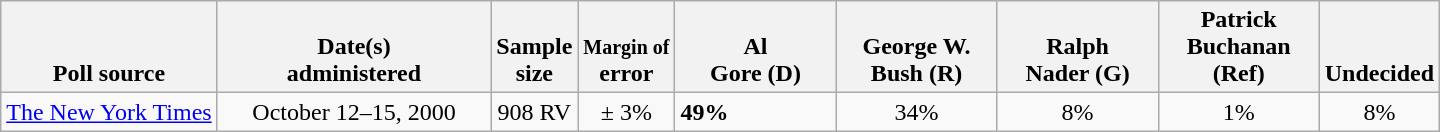<table class="wikitable">
<tr valign= bottom>
<th>Poll source</th>
<th style="width:175px;">Date(s)<br>administered</th>
<th class=small>Sample<br>size</th>
<th><small>Margin of</small><br>error</th>
<th style="width:100px;">Al<br>Gore (D)</th>
<th style="width:100px;">George W.<br>Bush (R)</th>
<th style="width:100px;">Ralph<br>Nader (G)</th>
<th style="width:100px;">Patrick<br>Buchanan (Ref)</th>
<th>Undecided</th>
</tr>
<tr>
<td><a href='#'>The New York Times</a></td>
<td align=center>October 12–15, 2000</td>
<td align=center>908 RV</td>
<td align=center>± 3%</td>
<td><strong>49%</strong></td>
<td align=center>34%</td>
<td align=center>8%</td>
<td align=center>1%</td>
<td align=center>8%</td>
</tr>
</table>
